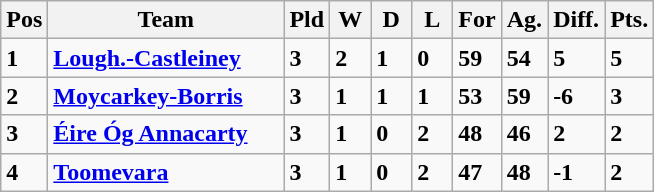<table class="wikitable" style="text-align: centre;">
<tr>
<th width=20>Pos</th>
<th width=150>Team</th>
<th width=20>Pld</th>
<th width=20>W</th>
<th width=20>D</th>
<th width=20>L</th>
<th width=20>For</th>
<th width=20>Ag.</th>
<th width=20>Diff.</th>
<th width=20>Pts.</th>
</tr>
<tr>
<td><strong>1</strong></td>
<td align=left><strong> <a href='#'>Lough.-Castleiney</a> </strong></td>
<td><strong>3</strong></td>
<td><strong>2</strong></td>
<td><strong>1</strong></td>
<td><strong>0</strong></td>
<td><strong>59</strong></td>
<td><strong>54</strong></td>
<td><strong>5</strong></td>
<td><strong>5</strong></td>
</tr>
<tr>
<td><strong>2</strong></td>
<td align=left><strong> <a href='#'>Moycarkey-Borris</a> </strong></td>
<td><strong>3</strong></td>
<td><strong>1</strong></td>
<td><strong>1</strong></td>
<td><strong>1</strong></td>
<td><strong>53</strong></td>
<td><strong>59</strong></td>
<td><strong>-6</strong></td>
<td><strong>3</strong></td>
</tr>
<tr>
<td><strong>3</strong></td>
<td align=left><strong> <a href='#'>Éire Óg Annacarty</a> </strong></td>
<td><strong>3</strong></td>
<td><strong>1</strong></td>
<td><strong>0</strong></td>
<td><strong>2</strong></td>
<td><strong>48</strong></td>
<td><strong>46</strong></td>
<td><strong>2</strong></td>
<td><strong>2</strong></td>
</tr>
<tr>
<td><strong>4</strong></td>
<td align=left><strong> <a href='#'>Toomevara</a> </strong></td>
<td><strong>3</strong></td>
<td><strong>1</strong></td>
<td><strong>0</strong></td>
<td><strong>2</strong></td>
<td><strong>47</strong></td>
<td><strong>48</strong></td>
<td><strong>-1</strong></td>
<td><strong>2</strong></td>
</tr>
</table>
